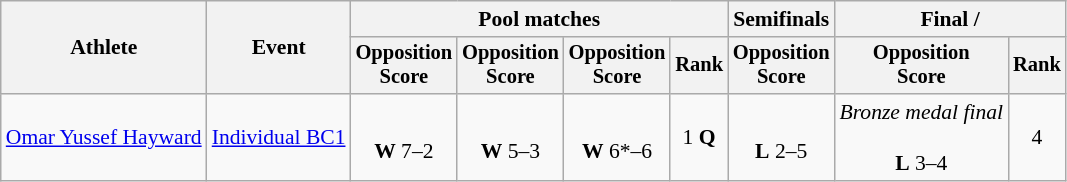<table class=wikitable style="font-size:90%">
<tr>
<th rowspan="2">Athlete</th>
<th rowspan="2">Event</th>
<th colspan="4">Pool matches</th>
<th>Semifinals</th>
<th colspan=2>Final / </th>
</tr>
<tr style="font-size:95%">
<th>Opposition<br>Score</th>
<th>Opposition<br>Score</th>
<th>Opposition<br>Score</th>
<th>Rank</th>
<th>Opposition<br>Score</th>
<th>Opposition<br>Score</th>
<th>Rank</th>
</tr>
<tr align=center>
<td align=left><a href='#'>Omar Yussef Hayward</a></td>
<td align=left><a href='#'>Individual BC1</a></td>
<td><br><strong>W</strong> 7–2</td>
<td><br><strong>W</strong> 5–3</td>
<td><br><strong>W</strong> 6*–6</td>
<td>1 <strong>Q</strong></td>
<td><br><strong>L</strong> 2–5</td>
<td><em>Bronze medal final</em><br><br><strong>L</strong> 3–4</td>
<td>4</td>
</tr>
</table>
